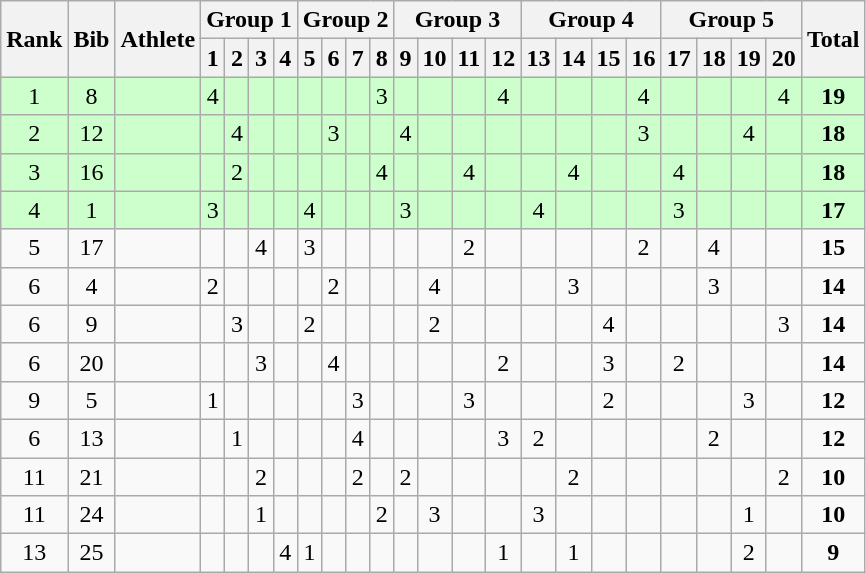<table class="wikitable" style="text-align:center;">
<tr>
<th rowspan=2>Rank</th>
<th rowspan=2>Bib</th>
<th rowspan=2>Athlete</th>
<th colspan=4>Group 1</th>
<th colspan=4>Group 2</th>
<th colspan=4>Group 3</th>
<th colspan=4>Group 4</th>
<th colspan=4>Group 5</th>
<th rowspan=2>Total</th>
</tr>
<tr>
<th>1</th>
<th>2</th>
<th>3</th>
<th>4</th>
<th>5</th>
<th>6</th>
<th>7</th>
<th>8</th>
<th>9</th>
<th>10</th>
<th>11</th>
<th>12</th>
<th>13</th>
<th>14</th>
<th>15</th>
<th>16</th>
<th>17</th>
<th>18</th>
<th>19</th>
<th>20</th>
</tr>
<tr bgcolor=ccffcc>
<td>1</td>
<td>8</td>
<td align=left></td>
<td>4</td>
<td></td>
<td></td>
<td></td>
<td></td>
<td></td>
<td></td>
<td>3</td>
<td></td>
<td></td>
<td></td>
<td>4</td>
<td></td>
<td></td>
<td></td>
<td>4</td>
<td></td>
<td></td>
<td></td>
<td>4</td>
<td><strong>19</strong></td>
</tr>
<tr bgcolor=ccffcc>
<td>2</td>
<td>12</td>
<td align=left></td>
<td></td>
<td>4</td>
<td></td>
<td></td>
<td></td>
<td>3</td>
<td></td>
<td></td>
<td>4</td>
<td></td>
<td></td>
<td></td>
<td></td>
<td></td>
<td></td>
<td>3</td>
<td></td>
<td></td>
<td>4</td>
<td></td>
<td><strong>18</strong></td>
</tr>
<tr bgcolor=ccffcc>
<td>3</td>
<td>16</td>
<td align=left></td>
<td></td>
<td>2</td>
<td></td>
<td></td>
<td></td>
<td></td>
<td></td>
<td>4</td>
<td></td>
<td></td>
<td>4</td>
<td></td>
<td></td>
<td>4</td>
<td></td>
<td></td>
<td>4</td>
<td></td>
<td></td>
<td></td>
<td><strong>18</strong></td>
</tr>
<tr bgcolor=ccffcc>
<td>4</td>
<td>1</td>
<td align=left></td>
<td>3</td>
<td></td>
<td></td>
<td></td>
<td>4</td>
<td></td>
<td></td>
<td></td>
<td>3</td>
<td></td>
<td></td>
<td></td>
<td>4</td>
<td></td>
<td></td>
<td></td>
<td>3</td>
<td></td>
<td></td>
<td></td>
<td><strong>17</strong></td>
</tr>
<tr>
<td>5</td>
<td>17</td>
<td align=left></td>
<td></td>
<td></td>
<td>4</td>
<td></td>
<td>3</td>
<td></td>
<td></td>
<td></td>
<td></td>
<td></td>
<td>2</td>
<td></td>
<td></td>
<td></td>
<td></td>
<td>2</td>
<td></td>
<td>4</td>
<td></td>
<td></td>
<td><strong>15</strong></td>
</tr>
<tr>
<td>6</td>
<td>4</td>
<td align=left></td>
<td>2</td>
<td></td>
<td></td>
<td></td>
<td></td>
<td>2</td>
<td></td>
<td></td>
<td></td>
<td>4</td>
<td></td>
<td></td>
<td></td>
<td>3</td>
<td></td>
<td></td>
<td></td>
<td>3</td>
<td></td>
<td></td>
<td><strong>14</strong></td>
</tr>
<tr>
<td>6</td>
<td>9</td>
<td align=left></td>
<td></td>
<td>3</td>
<td></td>
<td></td>
<td>2</td>
<td></td>
<td></td>
<td></td>
<td></td>
<td>2</td>
<td></td>
<td></td>
<td></td>
<td></td>
<td>4</td>
<td></td>
<td></td>
<td></td>
<td></td>
<td>3</td>
<td><strong>14</strong></td>
</tr>
<tr>
<td>6</td>
<td>20</td>
<td align=left></td>
<td></td>
<td></td>
<td>3</td>
<td></td>
<td></td>
<td>4</td>
<td></td>
<td></td>
<td></td>
<td></td>
<td></td>
<td>2</td>
<td></td>
<td></td>
<td>3</td>
<td></td>
<td>2</td>
<td></td>
<td></td>
<td></td>
<td><strong>14</strong></td>
</tr>
<tr>
<td>9</td>
<td>5</td>
<td align=left></td>
<td>1</td>
<td></td>
<td></td>
<td></td>
<td></td>
<td></td>
<td>3</td>
<td></td>
<td></td>
<td></td>
<td>3</td>
<td></td>
<td></td>
<td></td>
<td>2</td>
<td></td>
<td></td>
<td></td>
<td>3</td>
<td></td>
<td><strong>12</strong></td>
</tr>
<tr>
<td>6</td>
<td>13</td>
<td align=left></td>
<td></td>
<td>1</td>
<td></td>
<td></td>
<td></td>
<td></td>
<td>4</td>
<td></td>
<td></td>
<td></td>
<td></td>
<td>3</td>
<td>2</td>
<td></td>
<td></td>
<td></td>
<td></td>
<td>2</td>
<td></td>
<td></td>
<td><strong>12</strong></td>
</tr>
<tr>
<td>11</td>
<td>21</td>
<td align=left></td>
<td></td>
<td></td>
<td>2</td>
<td></td>
<td></td>
<td></td>
<td>2</td>
<td></td>
<td>2</td>
<td></td>
<td></td>
<td></td>
<td></td>
<td>2</td>
<td></td>
<td></td>
<td></td>
<td></td>
<td></td>
<td>2</td>
<td><strong>10</strong></td>
</tr>
<tr>
<td>11</td>
<td>24</td>
<td align=left></td>
<td></td>
<td></td>
<td>1</td>
<td></td>
<td></td>
<td></td>
<td></td>
<td>2</td>
<td></td>
<td>3</td>
<td></td>
<td></td>
<td>3</td>
<td></td>
<td></td>
<td></td>
<td></td>
<td></td>
<td>1</td>
<td></td>
<td><strong>10</strong></td>
</tr>
<tr>
<td>13</td>
<td>25</td>
<td align=left></td>
<td></td>
<td></td>
<td></td>
<td>4</td>
<td>1</td>
<td></td>
<td></td>
<td></td>
<td></td>
<td></td>
<td></td>
<td>1</td>
<td></td>
<td>1</td>
<td></td>
<td></td>
<td></td>
<td></td>
<td>2</td>
<td></td>
<td><strong>9</strong></td>
</tr>
</table>
